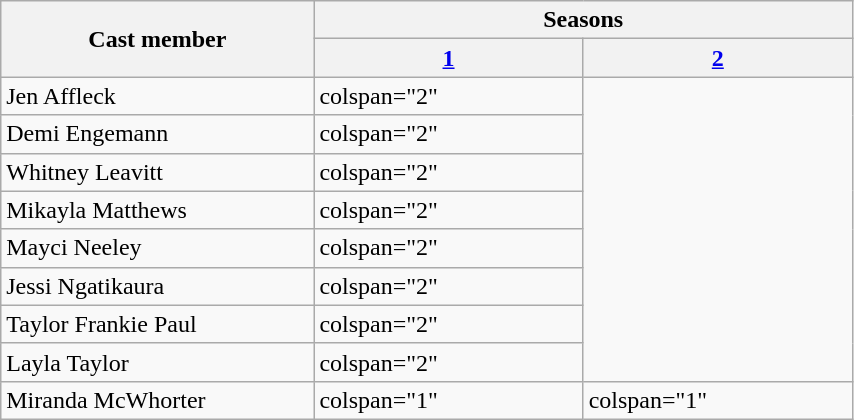<table class="wikitable plainrowheaders" style="width:45%;">
<tr>
<th rowspan="2" style="width:10%;">Cast member</th>
<th colspan="2">Seasons</th>
</tr>
<tr>
<th style="width:12.5%;"><a href='#'>1</a></th>
<th style="width:12.5%;"><a href='#'>2</a></th>
</tr>
<tr>
<td>Jen Affleck</td>
<td>colspan="2" </td>
</tr>
<tr>
<td>Demi Engemann</td>
<td>colspan="2" </td>
</tr>
<tr>
<td>Whitney Leavitt</td>
<td>colspan="2" </td>
</tr>
<tr>
<td>Mikayla Matthews</td>
<td>colspan="2" </td>
</tr>
<tr>
<td>Mayci Neeley</td>
<td>colspan="2" </td>
</tr>
<tr>
<td>Jessi Ngatikaura</td>
<td>colspan="2" </td>
</tr>
<tr>
<td nowrap>Taylor Frankie Paul</td>
<td>colspan="2" </td>
</tr>
<tr>
<td>Layla Taylor</td>
<td>colspan="2" </td>
</tr>
<tr>
<td>Miranda McWhorter</td>
<td>colspan="1" </td>
<td>colspan="1" </td>
</tr>
</table>
